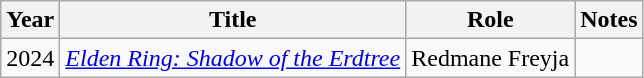<table class="wikitable">
<tr>
<th>Year</th>
<th>Title</th>
<th>Role</th>
<th>Notes</th>
</tr>
<tr>
<td>2024</td>
<td><em><a href='#'>Elden Ring: Shadow of the Erdtree</a></em></td>
<td>Redmane Freyja</td>
<td></td>
</tr>
</table>
